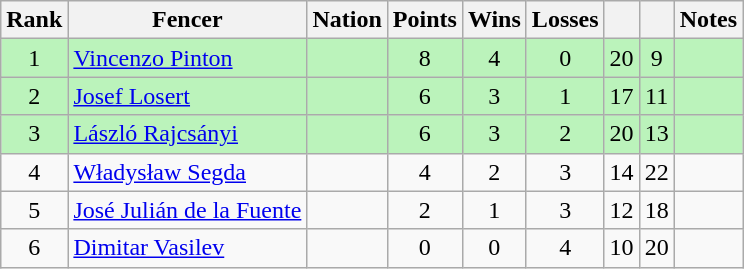<table class="wikitable sortable" style="text-align: center;">
<tr>
<th>Rank</th>
<th>Fencer</th>
<th>Nation</th>
<th>Points</th>
<th>Wins</th>
<th>Losses</th>
<th></th>
<th></th>
<th>Notes</th>
</tr>
<tr style="background:#bbf3bb;">
<td>1</td>
<td align=left><a href='#'>Vincenzo Pinton</a></td>
<td align=left></td>
<td>8</td>
<td>4</td>
<td>0</td>
<td>20</td>
<td>9</td>
<td></td>
</tr>
<tr style="background:#bbf3bb;">
<td>2</td>
<td align=left><a href='#'>Josef Losert</a></td>
<td align=left></td>
<td>6</td>
<td>3</td>
<td>1</td>
<td>17</td>
<td>11</td>
<td></td>
</tr>
<tr style="background:#bbf3bb;">
<td>3</td>
<td align=left><a href='#'>László Rajcsányi</a></td>
<td align=left></td>
<td>6</td>
<td>3</td>
<td>2</td>
<td>20</td>
<td>13</td>
<td></td>
</tr>
<tr>
<td>4</td>
<td align=left><a href='#'>Władysław Segda</a></td>
<td align=left></td>
<td>4</td>
<td>2</td>
<td>3</td>
<td>14</td>
<td>22</td>
<td></td>
</tr>
<tr>
<td>5</td>
<td align=left><a href='#'>José Julián de la Fuente</a></td>
<td align=left></td>
<td>2</td>
<td>1</td>
<td>3</td>
<td>12</td>
<td>18</td>
<td></td>
</tr>
<tr>
<td>6</td>
<td align=left><a href='#'>Dimitar Vasilev</a></td>
<td align=left></td>
<td>0</td>
<td>0</td>
<td>4</td>
<td>10</td>
<td>20</td>
<td></td>
</tr>
</table>
